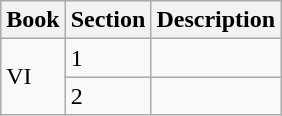<table class="wikitable" style="max-width:45em;">
<tr>
<th>Book</th>
<th>Section</th>
<th>Description</th>
</tr>
<tr>
<td rowspan="5">VI</td>
<td>1</td>
<td></td>
</tr>
<tr>
<td>2</td>
<td></td>
</tr>
</table>
